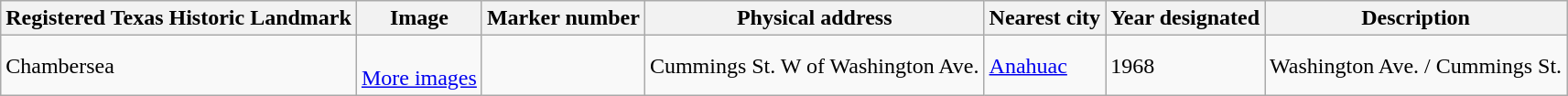<table class="wikitable sortable">
<tr>
<th>Registered Texas Historic Landmark</th>
<th>Image</th>
<th>Marker number</th>
<th>Physical address</th>
<th>Nearest city</th>
<th>Year designated</th>
<th>Description</th>
</tr>
<tr>
<td>Chambersea</td>
<td><br> <a href='#'>More images</a></td>
<td></td>
<td>Cummings St. W of Washington Ave.<br></td>
<td><a href='#'>Anahuac</a></td>
<td>1968</td>
<td>Washington Ave. / Cummings St.</td>
</tr>
</table>
